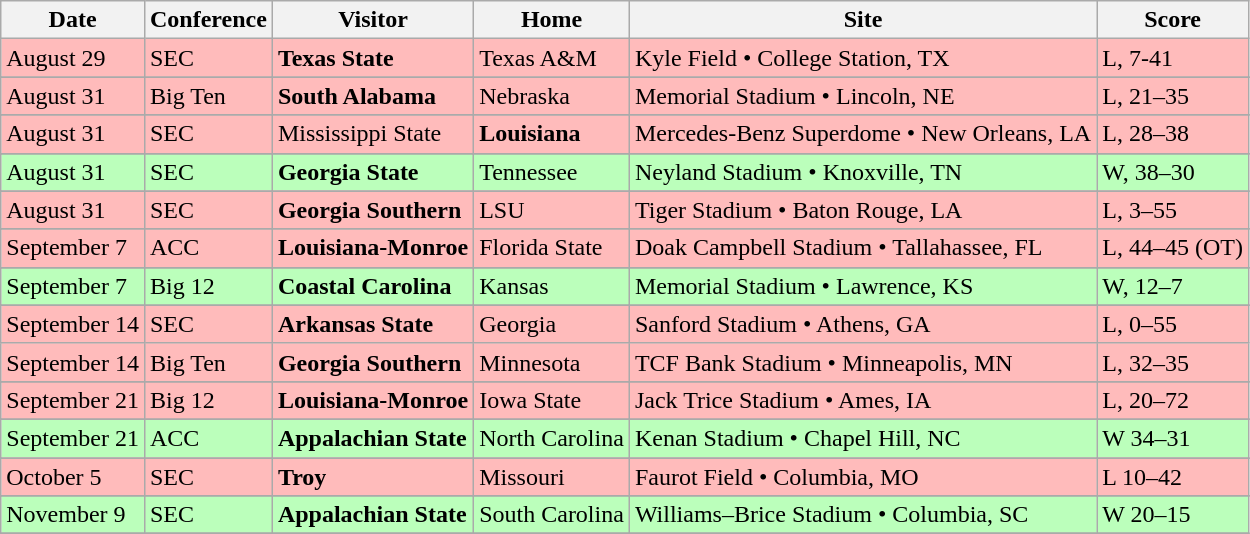<table class="wikitable">
<tr>
<th>Date</th>
<th>Conference</th>
<th>Visitor</th>
<th>Home</th>
<th>Site</th>
<th>Score</th>
</tr>
<tr style="background:#fbb;">
<td>August 29</td>
<td>SEC</td>
<td><strong>Texas State</strong></td>
<td>Texas A&M</td>
<td>Kyle Field • College Station, TX</td>
<td>L, 7-41</td>
</tr>
<tr>
</tr>
<tr style="background:#fbb">
<td>August 31</td>
<td>Big Ten</td>
<td><strong>South Alabama</strong></td>
<td>Nebraska</td>
<td>Memorial Stadium • Lincoln, NE</td>
<td>L, 21–35</td>
</tr>
<tr>
</tr>
<tr style="background:#fbb">
<td>August 31</td>
<td>SEC</td>
<td>Mississippi State</td>
<td><strong>Louisiana</strong></td>
<td>Mercedes-Benz Superdome • New Orleans, LA</td>
<td>L, 28–38</td>
</tr>
<tr>
</tr>
<tr style="background:#bfb">
<td>August 31</td>
<td>SEC</td>
<td><strong>Georgia State</strong></td>
<td>Tennessee</td>
<td>Neyland Stadium • Knoxville, TN</td>
<td>W, 38–30</td>
</tr>
<tr>
</tr>
<tr style="background:#fbb">
<td>August 31</td>
<td>SEC</td>
<td><strong>Georgia Southern</strong></td>
<td>LSU</td>
<td>Tiger Stadium • Baton Rouge, LA</td>
<td>L, 3–55</td>
</tr>
<tr>
</tr>
<tr style="background:#fbb">
<td>September 7</td>
<td>ACC</td>
<td><strong>Louisiana-Monroe</strong></td>
<td>Florida State</td>
<td>Doak Campbell Stadium • Tallahassee, FL</td>
<td>L, 44–45 (OT)</td>
</tr>
<tr>
</tr>
<tr style="background:#bfb">
<td>September 7</td>
<td>Big 12</td>
<td><strong>Coastal Carolina</strong></td>
<td>Kansas</td>
<td>Memorial Stadium • Lawrence, KS</td>
<td>W, 12–7</td>
</tr>
<tr>
</tr>
<tr style="background:#fbb">
<td>September 14</td>
<td>SEC</td>
<td><strong>Arkansas State</strong></td>
<td>Georgia</td>
<td>Sanford Stadium • Athens, GA</td>
<td>L, 0–55</td>
</tr>
<tr style="background:#fbb">
<td>September 14</td>
<td>Big Ten</td>
<td><strong>Georgia Southern</strong></td>
<td>Minnesota</td>
<td>TCF Bank Stadium • Minneapolis, MN</td>
<td>L, 32–35</td>
</tr>
<tr>
</tr>
<tr style="background:#fbb">
<td>September 21</td>
<td>Big 12</td>
<td><strong>Louisiana-Monroe</strong></td>
<td>Iowa State</td>
<td>Jack Trice Stadium • Ames, IA</td>
<td>L, 20–72</td>
</tr>
<tr>
</tr>
<tr style="background:#bfb">
<td>September 21</td>
<td>ACC</td>
<td><strong>Appalachian State</strong></td>
<td>North Carolina</td>
<td>Kenan Stadium • Chapel Hill, NC</td>
<td>W 34–31</td>
</tr>
<tr>
</tr>
<tr style="background:#fbb">
<td>October 5</td>
<td>SEC</td>
<td><strong>Troy</strong></td>
<td>Missouri</td>
<td>Faurot Field • Columbia, MO</td>
<td>L 10–42</td>
</tr>
<tr>
</tr>
<tr style="background:#bfb">
<td>November 9</td>
<td>SEC</td>
<td><strong>Appalachian State</strong></td>
<td>South Carolina</td>
<td>Williams–Brice Stadium • Columbia, SC</td>
<td>W 20–15</td>
</tr>
<tr>
</tr>
</table>
